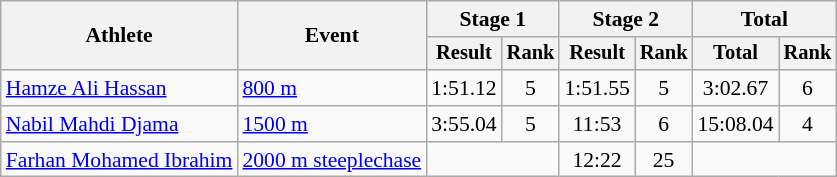<table class="wikitable" style="font-size:90%">
<tr>
<th rowspan=2>Athlete</th>
<th rowspan=2>Event</th>
<th colspan=2>Stage 1</th>
<th colspan=2>Stage 2</th>
<th colspan=2>Total</th>
</tr>
<tr style="font-size:95%">
<th>Result</th>
<th>Rank</th>
<th>Result</th>
<th>Rank</th>
<th>Total</th>
<th>Rank</th>
</tr>
<tr align=center>
<td align=left><a href='#'>Hamze Ali Hassan</a></td>
<td align=left><a href='#'>800 m</a></td>
<td>1:51.12</td>
<td>5</td>
<td>1:51.55</td>
<td>5</td>
<td>3:02.67</td>
<td>6</td>
</tr>
<tr align=center>
<td align=left><a href='#'>Nabil Mahdi Djama</a></td>
<td align=left><a href='#'>1500 m</a></td>
<td>3:55.04</td>
<td>5</td>
<td>11:53</td>
<td>6</td>
<td>15:08.04</td>
<td>4</td>
</tr>
<tr align=center>
<td align=left><a href='#'>Farhan Mohamed Ibrahim</a></td>
<td align=left><a href='#'>2000 m steeplechase</a></td>
<td colspan=2></td>
<td>12:22</td>
<td>25</td>
<td colspan=2></td>
</tr>
</table>
